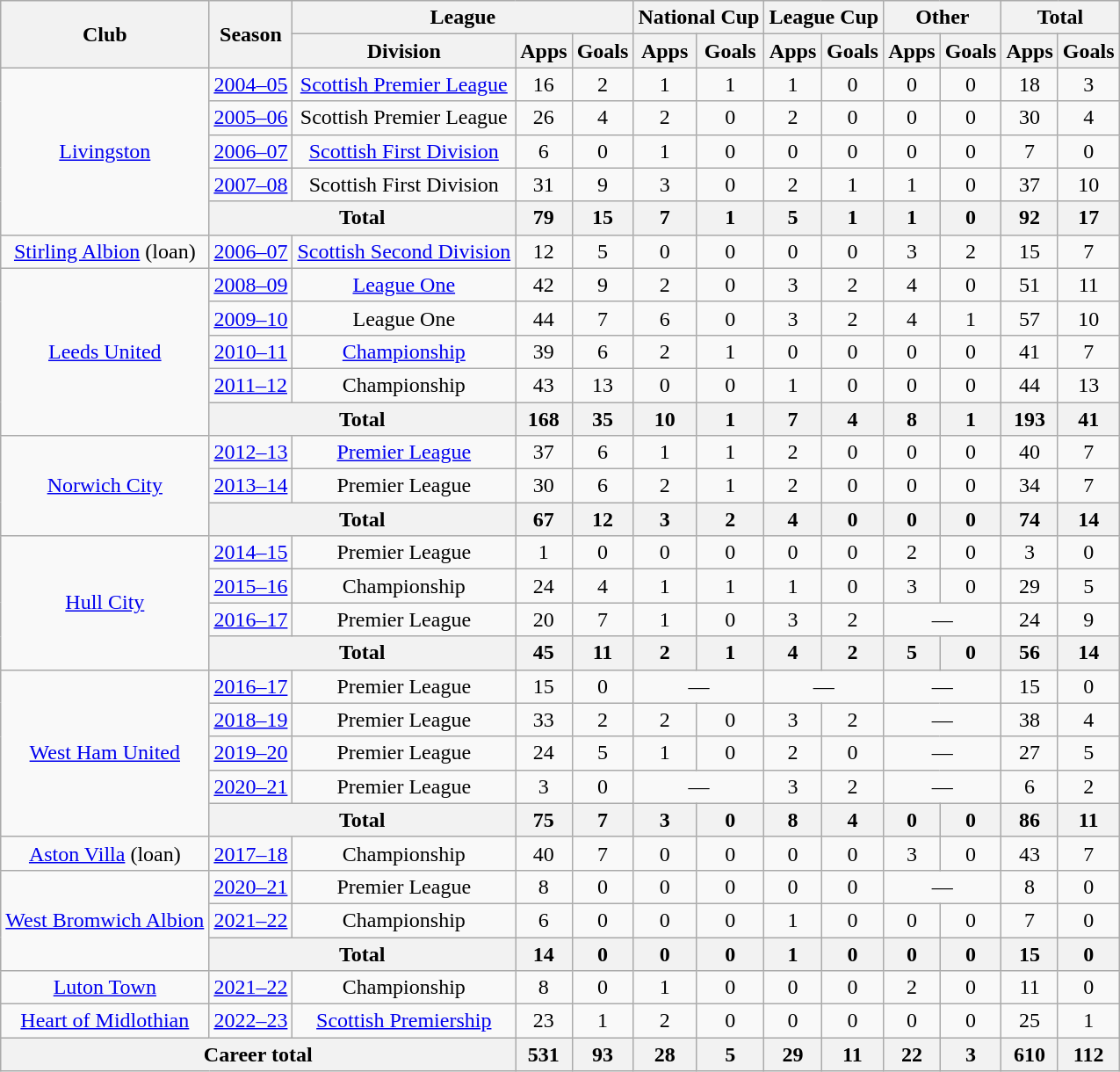<table class=wikitable style="text-align:center">
<tr>
<th rowspan=2>Club</th>
<th rowspan=2>Season</th>
<th colspan=3>League</th>
<th colspan=2>National Cup</th>
<th colspan=2>League Cup</th>
<th colspan=2>Other</th>
<th colspan=2>Total</th>
</tr>
<tr>
<th>Division</th>
<th>Apps</th>
<th>Goals</th>
<th>Apps</th>
<th>Goals</th>
<th>Apps</th>
<th>Goals</th>
<th>Apps</th>
<th>Goals</th>
<th>Apps</th>
<th>Goals</th>
</tr>
<tr>
<td rowspan=5><a href='#'>Livingston</a></td>
<td><a href='#'>2004–05</a></td>
<td><a href='#'>Scottish Premier League</a></td>
<td>16</td>
<td>2</td>
<td>1</td>
<td>1</td>
<td>1</td>
<td>0</td>
<td>0</td>
<td>0</td>
<td>18</td>
<td>3</td>
</tr>
<tr>
<td><a href='#'>2005–06</a></td>
<td>Scottish Premier League</td>
<td>26</td>
<td>4</td>
<td>2</td>
<td>0</td>
<td>2</td>
<td>0</td>
<td>0</td>
<td>0</td>
<td>30</td>
<td>4</td>
</tr>
<tr>
<td><a href='#'>2006–07</a></td>
<td><a href='#'>Scottish First Division</a></td>
<td>6</td>
<td>0</td>
<td>1</td>
<td>0</td>
<td>0</td>
<td>0</td>
<td>0</td>
<td>0</td>
<td>7</td>
<td>0</td>
</tr>
<tr>
<td><a href='#'>2007–08</a></td>
<td>Scottish First Division</td>
<td>31</td>
<td>9</td>
<td>3</td>
<td>0</td>
<td>2</td>
<td>1</td>
<td>1</td>
<td>0</td>
<td>37</td>
<td>10</td>
</tr>
<tr>
<th colspan=2>Total</th>
<th>79</th>
<th>15</th>
<th>7</th>
<th>1</th>
<th>5</th>
<th>1</th>
<th>1</th>
<th>0</th>
<th>92</th>
<th>17</th>
</tr>
<tr>
<td><a href='#'>Stirling Albion</a> (loan)</td>
<td><a href='#'>2006–07</a></td>
<td><a href='#'>Scottish Second Division</a></td>
<td>12</td>
<td>5</td>
<td>0</td>
<td>0</td>
<td>0</td>
<td>0</td>
<td>3</td>
<td>2</td>
<td>15</td>
<td>7</td>
</tr>
<tr>
<td rowspan=5><a href='#'>Leeds United</a></td>
<td><a href='#'>2008–09</a></td>
<td><a href='#'>League One</a></td>
<td>42</td>
<td>9</td>
<td>2</td>
<td>0</td>
<td>3</td>
<td>2</td>
<td>4</td>
<td>0</td>
<td>51</td>
<td>11</td>
</tr>
<tr>
<td><a href='#'>2009–10</a></td>
<td>League One</td>
<td>44</td>
<td>7</td>
<td>6</td>
<td>0</td>
<td>3</td>
<td>2</td>
<td>4</td>
<td>1</td>
<td>57</td>
<td>10</td>
</tr>
<tr>
<td><a href='#'>2010–11</a></td>
<td><a href='#'>Championship</a></td>
<td>39</td>
<td>6</td>
<td>2</td>
<td>1</td>
<td>0</td>
<td>0</td>
<td>0</td>
<td>0</td>
<td>41</td>
<td>7</td>
</tr>
<tr>
<td><a href='#'>2011–12</a></td>
<td>Championship</td>
<td>43</td>
<td>13</td>
<td>0</td>
<td>0</td>
<td>1</td>
<td>0</td>
<td>0</td>
<td>0</td>
<td>44</td>
<td>13</td>
</tr>
<tr>
<th colspan=2>Total</th>
<th>168</th>
<th>35</th>
<th>10</th>
<th>1</th>
<th>7</th>
<th>4</th>
<th>8</th>
<th>1</th>
<th>193</th>
<th>41</th>
</tr>
<tr>
<td rowspan=3><a href='#'>Norwich City</a></td>
<td><a href='#'>2012–13</a></td>
<td><a href='#'>Premier League</a></td>
<td>37</td>
<td>6</td>
<td>1</td>
<td>1</td>
<td>2</td>
<td>0</td>
<td>0</td>
<td>0</td>
<td>40</td>
<td>7</td>
</tr>
<tr>
<td><a href='#'>2013–14</a></td>
<td>Premier League</td>
<td>30</td>
<td>6</td>
<td>2</td>
<td>1</td>
<td>2</td>
<td>0</td>
<td>0</td>
<td>0</td>
<td>34</td>
<td>7</td>
</tr>
<tr>
<th colspan=2>Total</th>
<th>67</th>
<th>12</th>
<th>3</th>
<th>2</th>
<th>4</th>
<th>0</th>
<th>0</th>
<th>0</th>
<th>74</th>
<th>14</th>
</tr>
<tr>
<td rowspan=4><a href='#'>Hull City</a></td>
<td><a href='#'>2014–15</a></td>
<td>Premier League</td>
<td>1</td>
<td>0</td>
<td>0</td>
<td>0</td>
<td>0</td>
<td>0</td>
<td>2</td>
<td>0</td>
<td>3</td>
<td>0</td>
</tr>
<tr>
<td><a href='#'>2015–16</a></td>
<td>Championship</td>
<td>24</td>
<td>4</td>
<td>1</td>
<td>1</td>
<td>1</td>
<td>0</td>
<td>3</td>
<td>0</td>
<td>29</td>
<td>5</td>
</tr>
<tr>
<td><a href='#'>2016–17</a></td>
<td>Premier League</td>
<td>20</td>
<td>7</td>
<td>1</td>
<td>0</td>
<td>3</td>
<td>2</td>
<td colspan=2>—</td>
<td>24</td>
<td>9</td>
</tr>
<tr>
<th colspan=2>Total</th>
<th>45</th>
<th>11</th>
<th>2</th>
<th>1</th>
<th>4</th>
<th>2</th>
<th>5</th>
<th>0</th>
<th>56</th>
<th>14</th>
</tr>
<tr>
<td rowspan=5><a href='#'>West Ham United</a></td>
<td><a href='#'>2016–17</a></td>
<td>Premier League</td>
<td>15</td>
<td>0</td>
<td colspan=2>—</td>
<td colspan=2>—</td>
<td colspan=2>—</td>
<td>15</td>
<td>0</td>
</tr>
<tr>
<td><a href='#'>2018–19</a></td>
<td>Premier League</td>
<td>33</td>
<td>2</td>
<td>2</td>
<td>0</td>
<td>3</td>
<td>2</td>
<td colspan=2>—</td>
<td>38</td>
<td>4</td>
</tr>
<tr>
<td><a href='#'>2019–20</a></td>
<td>Premier League</td>
<td>24</td>
<td>5</td>
<td>1</td>
<td>0</td>
<td>2</td>
<td>0</td>
<td colspan=2>—</td>
<td>27</td>
<td>5</td>
</tr>
<tr>
<td><a href='#'>2020–21</a></td>
<td>Premier League</td>
<td>3</td>
<td>0</td>
<td colspan=2>—</td>
<td>3</td>
<td>2</td>
<td colspan=2>—</td>
<td>6</td>
<td>2</td>
</tr>
<tr>
<th colspan=2>Total</th>
<th>75</th>
<th>7</th>
<th>3</th>
<th>0</th>
<th>8</th>
<th>4</th>
<th>0</th>
<th>0</th>
<th>86</th>
<th>11</th>
</tr>
<tr>
<td><a href='#'>Aston Villa</a> (loan)</td>
<td><a href='#'>2017–18</a></td>
<td>Championship</td>
<td>40</td>
<td>7</td>
<td>0</td>
<td>0</td>
<td>0</td>
<td>0</td>
<td>3</td>
<td>0</td>
<td>43</td>
<td>7</td>
</tr>
<tr>
<td rowspan="3"><a href='#'>West Bromwich Albion</a></td>
<td><a href='#'>2020–21</a></td>
<td>Premier League</td>
<td>8</td>
<td>0</td>
<td>0</td>
<td>0</td>
<td>0</td>
<td>0</td>
<td colspan="2">—</td>
<td>8</td>
<td>0</td>
</tr>
<tr>
<td><a href='#'>2021–22</a></td>
<td>Championship</td>
<td>6</td>
<td>0</td>
<td>0</td>
<td>0</td>
<td>1</td>
<td>0</td>
<td>0</td>
<td>0</td>
<td>7</td>
<td>0</td>
</tr>
<tr>
<th colspan=2>Total</th>
<th>14</th>
<th>0</th>
<th>0</th>
<th>0</th>
<th>1</th>
<th>0</th>
<th>0</th>
<th>0</th>
<th>15</th>
<th>0</th>
</tr>
<tr>
<td><a href='#'>Luton Town</a></td>
<td><a href='#'>2021–22</a></td>
<td>Championship</td>
<td>8</td>
<td>0</td>
<td>1</td>
<td>0</td>
<td>0</td>
<td>0</td>
<td>2</td>
<td>0</td>
<td>11</td>
<td>0</td>
</tr>
<tr>
<td><a href='#'>Heart of Midlothian</a></td>
<td><a href='#'>2022–23</a></td>
<td><a href='#'>Scottish Premiership</a></td>
<td>23</td>
<td>1</td>
<td>2</td>
<td>0</td>
<td>0</td>
<td>0</td>
<td>0</td>
<td>0</td>
<td>25</td>
<td>1</td>
</tr>
<tr>
<th colspan=3>Career total</th>
<th>531</th>
<th>93</th>
<th>28</th>
<th>5</th>
<th>29</th>
<th>11</th>
<th>22</th>
<th>3</th>
<th>610</th>
<th>112</th>
</tr>
</table>
